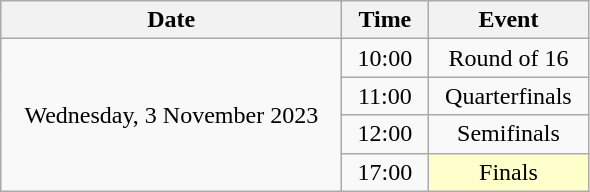<table class = "wikitable" style="text-align:center;">
<tr>
<th width=220>Date</th>
<th width=50>Time</th>
<th width=100>Event</th>
</tr>
<tr>
<td rowspan=5>Wednesday, 3 November 2023</td>
<td>10:00</td>
<td>Round of 16</td>
</tr>
<tr>
<td>11:00</td>
<td>Quarterfinals</td>
</tr>
<tr>
<td>12:00</td>
<td>Semifinals</td>
</tr>
<tr>
<td>17:00</td>
<td bgcolor=ffffcc>Finals</td>
</tr>
</table>
